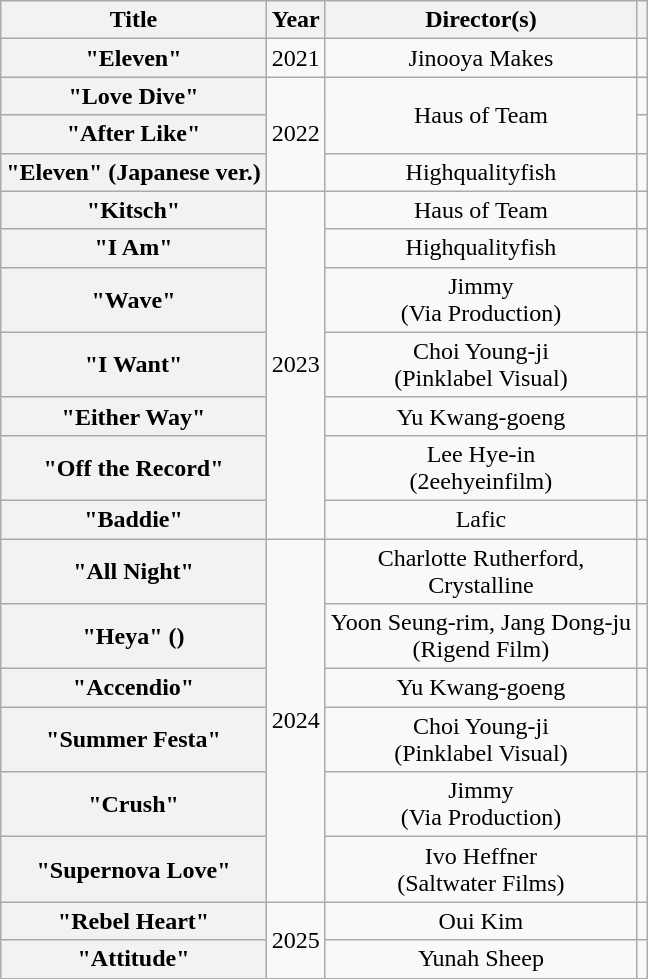<table class="wikitable plainrowheaders" style="text-align:center">
<tr>
<th scope="col">Title</th>
<th scope="col">Year</th>
<th scope="col">Director(s)</th>
<th scope="col"></th>
</tr>
<tr>
<th scope="row">"Eleven"</th>
<td>2021</td>
<td>Jinooya Makes</td>
<td></td>
</tr>
<tr>
<th scope="row">"Love Dive"</th>
<td rowspan="3">2022</td>
<td rowspan="2">Haus of Team</td>
<td></td>
</tr>
<tr>
<th scope="row">"After Like"</th>
<td></td>
</tr>
<tr>
<th scope="row">"Eleven" (Japanese ver.)</th>
<td>Highqualityfish</td>
<td></td>
</tr>
<tr>
<th scope="row">"Kitsch"</th>
<td rowspan="7">2023</td>
<td>Haus of Team</td>
<td></td>
</tr>
<tr>
<th scope="row">"I Am"</th>
<td>Highqualityfish</td>
<td></td>
</tr>
<tr>
<th scope="row">"Wave"</th>
<td>Jimmy<br>(Via Production)</td>
<td></td>
</tr>
<tr>
<th scope="row">"I Want"</th>
<td>Choi Young-ji<br>(Pinklabel Visual)</td>
<td></td>
</tr>
<tr>
<th scope="row">"Either Way"</th>
<td>Yu Kwang-goeng</td>
<td></td>
</tr>
<tr>
<th scope="row">"Off the Record"</th>
<td>Lee Hye-in<br>(2eehyeinfilm)</td>
<td></td>
</tr>
<tr>
<th scope="row">"Baddie"</th>
<td>Lafic</td>
<td></td>
</tr>
<tr>
<th scope="row">"All Night"<br></th>
<td rowspan="6">2024</td>
<td>Charlotte Rutherford,<br>Crystalline</td>
<td></td>
</tr>
<tr>
<th scope="row">"Heya" ()</th>
<td>Yoon Seung-rim, Jang Dong-ju<br>(Rigend Film)</td>
<td></td>
</tr>
<tr>
<th scope="row">"Accendio"</th>
<td>Yu Kwang-goeng</td>
<td></td>
</tr>
<tr>
<th scope="row">"Summer Festa"</th>
<td>Choi Young-ji<br>(Pinklabel Visual)</td>
<td></td>
</tr>
<tr>
<th scope="row">"Crush"</th>
<td>Jimmy<br>(Via Production)</td>
<td></td>
</tr>
<tr>
<th scope="row">"Supernova Love"<br></th>
<td>Ivo Heffner<br>(Saltwater Films)</td>
<td></td>
</tr>
<tr>
<th scope="row">"Rebel Heart"</th>
<td rowspan="2">2025</td>
<td>Oui Kim</td>
<td></td>
</tr>
<tr>
<th scope="row">"Attitude"</th>
<td>Yunah Sheep</td>
<td></td>
</tr>
</table>
